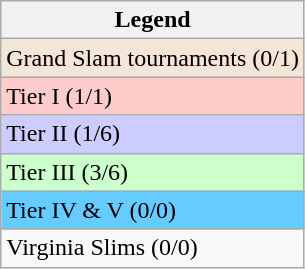<table class="wikitable sortable mw-collapsible mw-collapsed">
<tr>
<th>Legend</th>
</tr>
<tr>
<td style="background:#f3e6d7;">Grand Slam tournaments (0/1)</td>
</tr>
<tr>
<td style="background:#fcc;">Tier I (1/1)</td>
</tr>
<tr>
<td style="background:#ccf;">Tier II (1/6)</td>
</tr>
<tr>
<td style="background:#cfc;">Tier III (3/6)</td>
</tr>
<tr>
<td style="background:#6cf;">Tier IV & V (0/0)</td>
</tr>
<tr>
<td>Virginia Slims (0/0)</td>
</tr>
</table>
